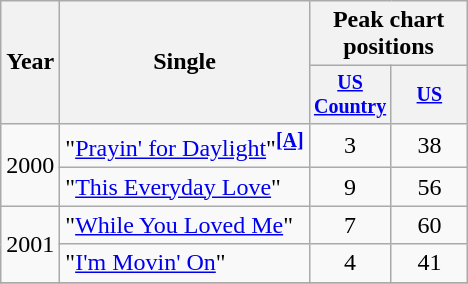<table class="wikitable" style="text-align:center;">
<tr>
<th rowspan="2">Year</th>
<th rowspan="2">Single</th>
<th colspan="2">Peak chart<br>positions</th>
</tr>
<tr style=font-size:smaller;>
<th width="45"><a href='#'>US Country</a></th>
<th width="45"><a href='#'>US</a></th>
</tr>
<tr>
<td rowspan="2">2000</td>
<td align="left">"<a href='#'>Prayin' for Daylight</a>"<sup><a href='#'><strong>[A]</strong></a></sup></td>
<td>3</td>
<td>38</td>
</tr>
<tr>
<td align="left">"<a href='#'>This Everyday Love</a>"</td>
<td>9</td>
<td>56</td>
</tr>
<tr>
<td rowspan="2">2001</td>
<td align="left">"<a href='#'>While You Loved Me</a>"</td>
<td>7</td>
<td>60</td>
</tr>
<tr>
<td align="left">"<a href='#'>I'm Movin' On</a>"</td>
<td>4</td>
<td>41</td>
</tr>
<tr>
</tr>
</table>
